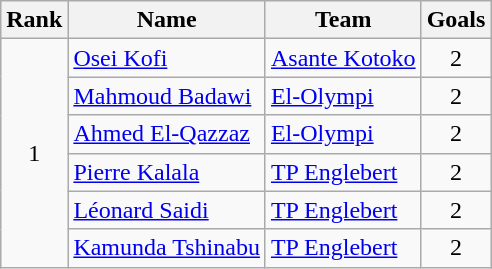<table class="wikitable" style="text-align:center">
<tr>
<th>Rank</th>
<th>Name</th>
<th>Team</th>
<th>Goals</th>
</tr>
<tr>
<td rowspan=6>1</td>
<td align="left"> <a href='#'>Osei Kofi</a></td>
<td align="left"> <a href='#'>Asante Kotoko</a></td>
<td>2</td>
</tr>
<tr>
<td align="left"> <a href='#'>Mahmoud Badawi</a></td>
<td align="left"> <a href='#'>El-Olympi</a></td>
<td>2</td>
</tr>
<tr>
<td align="left"> <a href='#'>Ahmed El-Qazzaz</a></td>
<td align="left"> <a href='#'>El-Olympi</a></td>
<td>2</td>
</tr>
<tr>
<td align="left"> <a href='#'>Pierre Kalala</a></td>
<td align="left"> <a href='#'>TP Englebert</a></td>
<td>2</td>
</tr>
<tr>
<td align="left"> <a href='#'>Léonard Saidi</a></td>
<td align="left"> <a href='#'>TP Englebert</a></td>
<td>2</td>
</tr>
<tr>
<td align="left"> <a href='#'>Kamunda Tshinabu</a></td>
<td align="left"> <a href='#'>TP Englebert</a></td>
<td>2</td>
</tr>
</table>
